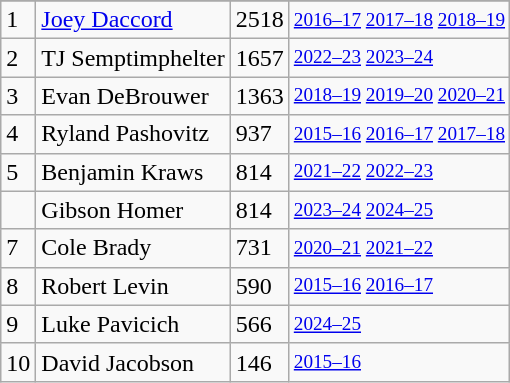<table class="wikitable">
<tr>
</tr>
<tr>
<td>1</td>
<td><a href='#'>Joey Daccord</a></td>
<td>2518</td>
<td style="font-size:80%;"><a href='#'>2016–17</a> <a href='#'>2017–18</a> <a href='#'>2018–19</a></td>
</tr>
<tr>
<td>2</td>
<td>TJ Semptimphelter</td>
<td>1657</td>
<td style="font-size:80%;"><a href='#'>2022–23</a> <a href='#'>2023–24</a></td>
</tr>
<tr>
<td>3</td>
<td>Evan DeBrouwer</td>
<td>1363</td>
<td style="font-size:80%;"><a href='#'>2018–19</a> <a href='#'>2019–20</a> <a href='#'>2020–21</a></td>
</tr>
<tr>
<td>4</td>
<td>Ryland Pashovitz</td>
<td>937</td>
<td style="font-size:80%;"><a href='#'>2015–16</a> <a href='#'>2016–17</a> <a href='#'>2017–18</a></td>
</tr>
<tr>
<td>5</td>
<td>Benjamin Kraws</td>
<td>814</td>
<td style="font-size:80%;"><a href='#'>2021–22</a> <a href='#'>2022–23</a></td>
</tr>
<tr>
<td></td>
<td>Gibson Homer</td>
<td>814</td>
<td style="font-size:80%;"><a href='#'>2023–24</a> <a href='#'>2024–25</a></td>
</tr>
<tr>
<td>7</td>
<td>Cole Brady</td>
<td>731</td>
<td style="font-size:80%;"><a href='#'>2020–21</a> <a href='#'>2021–22</a></td>
</tr>
<tr>
<td>8</td>
<td>Robert Levin</td>
<td>590</td>
<td style="font-size:80%;"><a href='#'>2015–16</a> <a href='#'>2016–17</a></td>
</tr>
<tr>
<td>9</td>
<td>Luke Pavicich</td>
<td>566</td>
<td style="font-size:80%;"><a href='#'>2024–25</a></td>
</tr>
<tr>
<td>10</td>
<td>David Jacobson</td>
<td>146</td>
<td style="font-size:80%;"><a href='#'>2015–16</a></td>
</tr>
</table>
